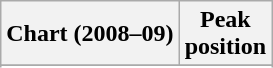<table class="wikitable sortable">
<tr>
<th align="center">Chart (2008–09)</th>
<th align="center">Peak<br>position</th>
</tr>
<tr>
</tr>
<tr>
</tr>
</table>
